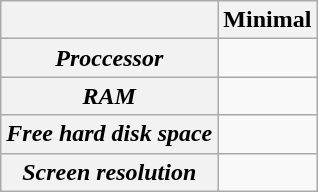<table class="wikitable">
<tr>
<th></th>
<th><strong>Minimal</strong></th>
</tr>
<tr>
<th><em>Proccessor</em></th>
<td></td>
</tr>
<tr>
<th><em>RAM</em></th>
<td></td>
</tr>
<tr>
<th><em>Free hard disk space</em></th>
<td></td>
</tr>
<tr>
<th><em>Screen resolution</em></th>
<td></td>
</tr>
</table>
